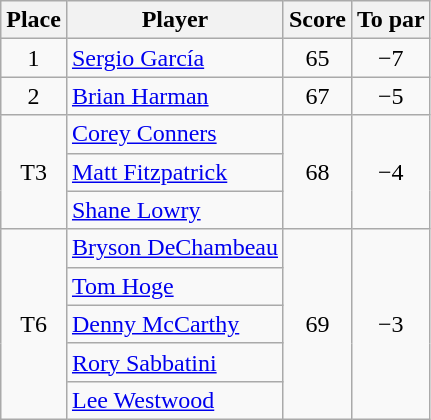<table class="wikitable">
<tr>
<th>Place</th>
<th>Player</th>
<th>Score</th>
<th>To par</th>
</tr>
<tr>
<td align=center>1</td>
<td> <a href='#'>Sergio García</a></td>
<td align=center>65</td>
<td align=center>−7</td>
</tr>
<tr>
<td align=center>2</td>
<td> <a href='#'>Brian Harman</a></td>
<td align=center>67</td>
<td align=center>−5</td>
</tr>
<tr>
<td rowspan=3 align=center>T3</td>
<td> <a href='#'>Corey Conners</a></td>
<td rowspan=3 align=center>68</td>
<td rowspan=3 align=center>−4</td>
</tr>
<tr>
<td> <a href='#'>Matt Fitzpatrick</a></td>
</tr>
<tr>
<td> <a href='#'>Shane Lowry</a></td>
</tr>
<tr>
<td rowspan=5 align=center>T6</td>
<td> <a href='#'>Bryson DeChambeau</a></td>
<td rowspan=5 align=center>69</td>
<td rowspan=5 align=center>−3</td>
</tr>
<tr>
<td> <a href='#'>Tom Hoge</a></td>
</tr>
<tr>
<td> <a href='#'>Denny McCarthy</a></td>
</tr>
<tr>
<td> <a href='#'>Rory Sabbatini</a></td>
</tr>
<tr>
<td> <a href='#'>Lee Westwood</a></td>
</tr>
</table>
